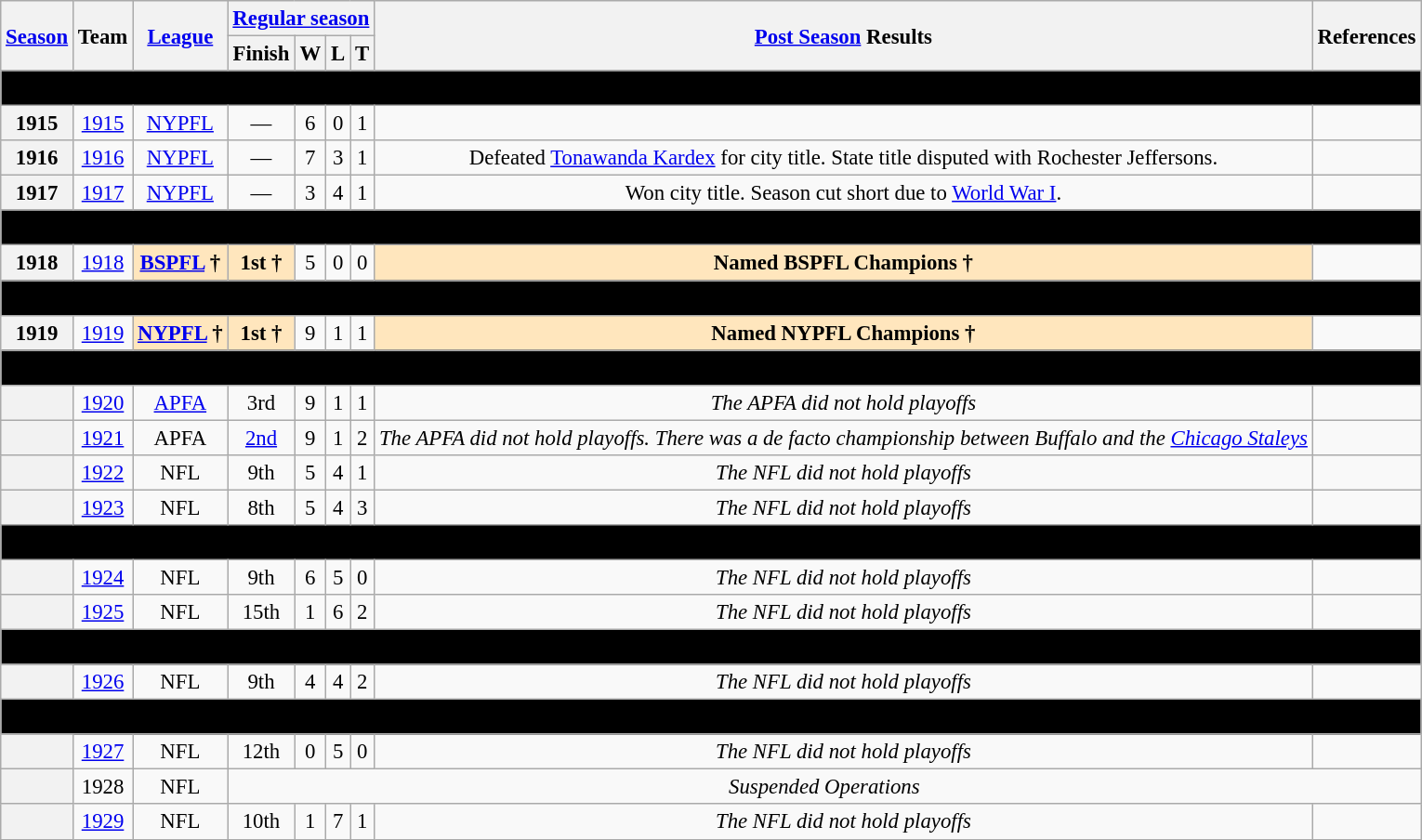<table class="wikitable" style="font-size: 95%; text-align:center">
<tr>
<th rowspan="2"><a href='#'>Season</a></th>
<th rowspan="2">Team</th>
<th rowspan="2"><a href='#'>League</a></th>
<th colspan="4"><a href='#'>Regular season</a></th>
<th rowspan="2"><a href='#'>Post Season</a> Results</th>
<th rowspan="2">References</th>
</tr>
<tr>
<th>Finish</th>
<th>W</th>
<th>L</th>
<th>T</th>
</tr>
<tr>
<td colspan="9" style="text-align:center; background:black;"><strong><span>Buffalo All-Stars</span></strong></td>
</tr>
<tr>
<th style="text-align:center;">1915</th>
<td style="text-align:center;"><a href='#'>1915</a></td>
<td style="text-align:center;"><a href='#'>NYPFL</a></td>
<td style="text-align:center;">—</td>
<td style="text-align:center;">6</td>
<td style="text-align:center;">0</td>
<td style="text-align:center;">1</td>
<td></td>
<td style="text-align:center;"></td>
</tr>
<tr>
<th style="text-align:center;">1916</th>
<td style="text-align:center;"><a href='#'>1916</a></td>
<td style="text-align:center;"><a href='#'>NYPFL</a></td>
<td style="text-align:center;">—</td>
<td style="text-align:center;">7</td>
<td style="text-align:center;">3</td>
<td style="text-align:center;">1</td>
<td style="text-align:center;">Defeated <a href='#'>Tonawanda Kardex</a> for city title. State title disputed with Rochester Jeffersons.</td>
<td style="text-align:center;"></td>
</tr>
<tr>
<th style="text-align:center;">1917</th>
<td style="text-align:center;"><a href='#'>1917</a></td>
<td style="text-align:center;"><a href='#'>NYPFL</a></td>
<td style="text-align:center;">—</td>
<td style="text-align:center;">3</td>
<td style="text-align:center;">4</td>
<td style="text-align:center;">1</td>
<td style="text-align:center;">Won city title. Season cut short due to <a href='#'>World War I</a>.</td>
<td style="text-align:center;"></td>
</tr>
<tr>
<td colspan="9" style="text-align:center; background:black;"><strong><span>Buffalo Niagaras</span></strong></td>
</tr>
<tr>
<th style="text-align:center;">1918</th>
<td style="text-align:center;"><a href='#'>1918</a></td>
<td style="text-align:center; background:#ffe6bd;"><strong><a href='#'>BSPFL</a> †</strong></td>
<td style="text-align:center; background:#ffe6bd;"><strong>1st †</strong></td>
<td style="text-align:center;">5</td>
<td style="text-align:center;">0</td>
<td style="text-align:center;">0</td>
<td style="background: #FFE6BD"><strong>Named BSPFL Champions †</strong></td>
<td style="text-align:center;"></td>
</tr>
<tr>
<td colspan="9" style="text-align:center; background:black;"><strong><span>Buffalo Prospects</span></strong></td>
</tr>
<tr>
<th style="text-align:center;">1919</th>
<td style="text-align:center;"><a href='#'>1919</a></td>
<td style="text-align:center; background:#ffe6bd;"><strong><a href='#'>NYPFL</a> †</strong></td>
<td style="text-align:center; background:#ffe6bd;"><strong>1st †</strong></td>
<td style="text-align:center;">9</td>
<td style="text-align:center;">1</td>
<td style="text-align:center;">1</td>
<td style="background: #FFE6BD"><strong>Named NYPFL Champions †</strong></td>
<td style="text-align:center;"></td>
</tr>
<tr>
<td colspan="9" style="text-align:center; background:black;"><strong><span>Buffalo All-Americans</span></strong></td>
</tr>
<tr>
<th style="text-align:center;"></th>
<td style="text-align:center;"><a href='#'>1920</a></td>
<td style="text-align:center;"><a href='#'>APFA</a></td>
<td style="text-align:center;">3rd</td>
<td style="text-align:center;">9</td>
<td style="text-align:center;">1</td>
<td style="text-align:center;">1</td>
<td style="text-align:center;"><em>The APFA did not hold playoffs</em></td>
<td style="text-align:center;"></td>
</tr>
<tr>
<th style="text-align:center;"></th>
<td style="text-align:center;"><a href='#'>1921</a></td>
<td style="text-align:center;">APFA</td>
<td style="text-align:center;"><a href='#'>2nd</a></td>
<td style="text-align:center;">9</td>
<td style="text-align:center;">1</td>
<td style="text-align:center;">2</td>
<td style="text-align:center;"><em>The APFA did not hold playoffs. There was a de facto championship between Buffalo and the <a href='#'>Chicago Staleys</a></em></td>
<td style="text-align:center;"></td>
</tr>
<tr>
<th style="text-align:center;"></th>
<td style="text-align:center;"><a href='#'>1922</a></td>
<td style="text-align:center;">NFL</td>
<td style="text-align:center;">9th</td>
<td style="text-align:center;">5</td>
<td style="text-align:center;">4</td>
<td style="text-align:center;">1</td>
<td style="text-align:center;"><em>The NFL did not hold playoffs</em></td>
<td style="text-align:center;"></td>
</tr>
<tr>
<th style="text-align:center;"></th>
<td style="text-align:center;"><a href='#'>1923</a></td>
<td style="text-align:center;">NFL</td>
<td style="text-align:center;">8th</td>
<td style="text-align:center;">5</td>
<td style="text-align:center;">4</td>
<td style="text-align:center;">3</td>
<td style="text-align:center;"><em>The NFL did not hold playoffs</em></td>
<td style="text-align:center;"></td>
</tr>
<tr>
<td colspan="9" style="text-align:center; background:black;"><strong><span>Buffalo Bisons</span></strong></td>
</tr>
<tr>
<th style="text-align:center;"></th>
<td style="text-align:center;"><a href='#'>1924</a></td>
<td style="text-align:center;">NFL</td>
<td style="text-align:center;">9th</td>
<td style="text-align:center;">6</td>
<td style="text-align:center;">5</td>
<td style="text-align:center;">0</td>
<td style="text-align:center;"><em>The NFL did not hold playoffs</em></td>
<td style="text-align:center;"></td>
</tr>
<tr>
<th style="text-align:center;"></th>
<td style="text-align:center;"><a href='#'>1925</a></td>
<td style="text-align:center;">NFL</td>
<td style="text-align:center;">15th</td>
<td style="text-align:center;">1</td>
<td style="text-align:center;">6</td>
<td style="text-align:center;">2</td>
<td style="text-align:center;"><em>The NFL did not hold playoffs</em></td>
<td style="text-align:center;"></td>
</tr>
<tr>
<td colspan="9" style="text-align:center; background:black;"><strong><span>Buffalo Rangers</span></strong></td>
</tr>
<tr>
<th style="text-align:center;"></th>
<td style="text-align:center;"><a href='#'>1926</a></td>
<td style="text-align:center;">NFL</td>
<td style="text-align:center;">9th</td>
<td style="text-align:center;">4</td>
<td style="text-align:center;">4</td>
<td style="text-align:center;">2</td>
<td style="text-align:center;"><em>The NFL did not hold playoffs</em></td>
<td style="text-align:center;"></td>
</tr>
<tr>
<td colspan="9" style="text-align:center; background:black;"><strong><span>Buffalo Bisons</span></strong></td>
</tr>
<tr>
<th style="text-align:center;"></th>
<td style="text-align:center;"><a href='#'>1927</a></td>
<td style="text-align:center;">NFL</td>
<td style="text-align:center;">12th</td>
<td style="text-align:center;">0</td>
<td style="text-align:center;">5</td>
<td style="text-align:center;">0</td>
<td style="text-align:center;"><em>The NFL did not hold playoffs</em></td>
<td style="text-align:center;"></td>
</tr>
<tr>
<th style="text-align:center;"></th>
<td style="text-align:center;">1928</td>
<td style="text-align:center;">NFL</td>
<td colspan="6" style="text-align:center"><em>Suspended Operations</em></td>
</tr>
<tr>
<th style="text-align:center;"></th>
<td style="text-align:center;"><a href='#'>1929</a></td>
<td style="text-align:center;">NFL</td>
<td style="text-align:center;">10th</td>
<td style="text-align:center;">1</td>
<td style="text-align:center;">7</td>
<td style="text-align:center;">1</td>
<td style="text-align:center;"><em>The NFL did not hold playoffs</em></td>
<td style="text-align:center;"></td>
</tr>
</table>
